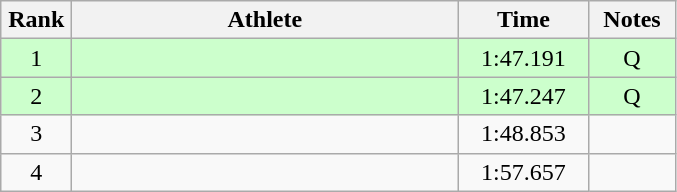<table class=wikitable style="text-align:center">
<tr>
<th width=40>Rank</th>
<th width=250>Athlete</th>
<th width=80>Time</th>
<th width=50>Notes</th>
</tr>
<tr bgcolor="ccffcc">
<td>1</td>
<td align=left></td>
<td>1:47.191</td>
<td>Q</td>
</tr>
<tr bgcolor="ccffcc">
<td>2</td>
<td align=left></td>
<td>1:47.247</td>
<td>Q</td>
</tr>
<tr>
<td>3</td>
<td align=left></td>
<td>1:48.853</td>
<td></td>
</tr>
<tr>
<td>4</td>
<td align=left></td>
<td>1:57.657</td>
<td></td>
</tr>
</table>
